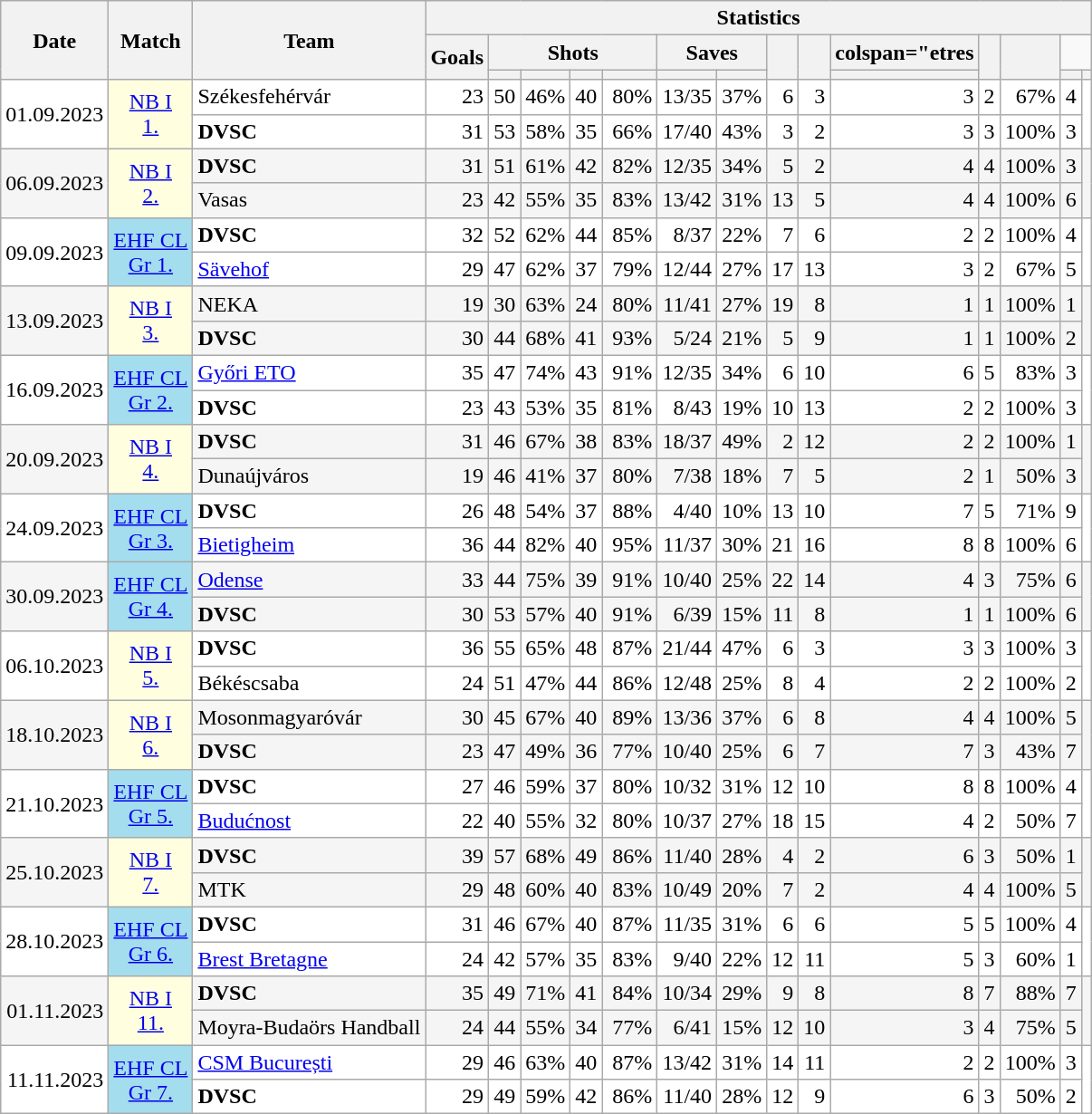<table class="wikitable" style="text-align:right">
<tr>
<th rowspan="3" align="left">Date</th>
<th rowspan="3" align="left">Match</th>
<th rowspan="3" align="left">Team</th>
<th colspan="14">Statistics</th>
</tr>
<tr>
<th rowspan="2">Goals</th>
<th colspan="4">Shots</th>
<th colspan="2">Saves</th>
<th rowspan="2"></th>
<th rowspan="2"></th>
<th>colspan="etres</th>
<th rowspan="2"></th>
<th rowspan="2"></th>
</tr>
<tr>
<th></th>
<th></th>
<th></th>
<th></th>
<th></th>
<th></th>
<th></th>
<th></th>
<th></th>
</tr>
<tr bgcolor="white">
<td rowspan="2">01.09.2023</td>
<td rowspan="2" align="center" bgcolor="ffffe0"><a href='#'>NB I<br> 1.</a></td>
<td align="left">Székesfehérvár</td>
<td>23</td>
<td>50</td>
<td>46%</td>
<td>40</td>
<td>80%</td>
<td>13/35</td>
<td>37%</td>
<td>6</td>
<td>3</td>
<td>3</td>
<td>2</td>
<td>67%</td>
<td>4</td>
<td rowspan="2"></td>
</tr>
<tr bgcolor="white">
<td align="left"><strong>DVSC</strong></td>
<td>31</td>
<td>53</td>
<td>58%</td>
<td>35</td>
<td> 66%</td>
<td>17/40</td>
<td>43%</td>
<td>3</td>
<td>2</td>
<td>3</td>
<td>3</td>
<td>100%</td>
<td>3</td>
</tr>
<tr bgcolor="whitesmoke">
<td rowspan="2">06.09.2023</td>
<td rowspan="2" align="center" bgcolor="ffffe0"><a href='#'>NB I<br>2.</a></td>
<td align="left"><strong>DVSC</strong></td>
<td>31</td>
<td>51</td>
<td>61%</td>
<td>42</td>
<td>82%</td>
<td>12/35</td>
<td>34%</td>
<td>5</td>
<td>2</td>
<td>4</td>
<td>4</td>
<td>100%</td>
<td>3</td>
<td rowspan="2"></td>
</tr>
<tr bgcolor="whitesmoke">
<td align="left">Vasas</td>
<td>23</td>
<td>42</td>
<td>55%</td>
<td>35</td>
<td>83%</td>
<td>13/42</td>
<td>31%</td>
<td>13</td>
<td>5</td>
<td>4</td>
<td>4</td>
<td>100%</td>
<td>6</td>
</tr>
<tr bgcolor="white">
<td rowspan="2">09.09.2023</td>
<td rowspan="2" align="center" bgcolor="a4dded"><a href='#'>EHF CL<br>Gr 1.</a></td>
<td align="left"><strong>DVSC</strong></td>
<td>32</td>
<td>52</td>
<td>62%</td>
<td>44</td>
<td>85%</td>
<td>8/37</td>
<td>22%</td>
<td>7</td>
<td>6</td>
<td>2</td>
<td>2</td>
<td>100%</td>
<td>4</td>
<td rowspan="2"></td>
</tr>
<tr bgcolor="white">
<td align="left"><a href='#'>Sävehof</a> </td>
<td>29</td>
<td>47</td>
<td>62%</td>
<td>37</td>
<td>79%</td>
<td>12/44</td>
<td>27%</td>
<td>17</td>
<td>13</td>
<td>3</td>
<td>2</td>
<td>67%</td>
<td>5</td>
</tr>
<tr bgcolor="whitesmoke">
<td rowspan="2">13.09.2023</td>
<td rowspan="2" align="center" bgcolor="ffffe0"><a href='#'>NB I<br>3.</a></td>
<td align="left">NEKA</td>
<td>19</td>
<td>30</td>
<td>63%</td>
<td>24</td>
<td>80%</td>
<td>11/41</td>
<td>27%</td>
<td>19</td>
<td>8</td>
<td>1</td>
<td>1</td>
<td>100%</td>
<td>1</td>
<td rowspan="2"></td>
</tr>
<tr bgcolor="whitesmoke">
<td align="left"><strong>DVSC</strong></td>
<td>30</td>
<td>44</td>
<td>68%</td>
<td>41</td>
<td>93%</td>
<td>5/24</td>
<td>21%</td>
<td>5</td>
<td>9</td>
<td>1</td>
<td>1</td>
<td>100%</td>
<td>2</td>
</tr>
<tr bgcolor="white">
<td rowspan="2">16.09.2023</td>
<td rowspan="2" align="center" bgcolor="a4dded"><a href='#'>EHF CL<br>Gr 2.</a></td>
<td align="left"><a href='#'>Győri ETO</a> </td>
<td>35</td>
<td>47</td>
<td>74%</td>
<td>43</td>
<td>91%</td>
<td>12/35</td>
<td>34%</td>
<td>6</td>
<td>10</td>
<td>6</td>
<td>5</td>
<td>83%</td>
<td>3</td>
<td rowspan="2"></td>
</tr>
<tr bgcolor="white">
<td align="left"><strong>DVSC</strong></td>
<td>23</td>
<td>43</td>
<td>53%</td>
<td>35</td>
<td>81%</td>
<td>8/43</td>
<td>19%</td>
<td>10</td>
<td>13</td>
<td>2</td>
<td>2</td>
<td>100%</td>
<td>3</td>
</tr>
<tr bgcolor="whitesmoke">
<td rowspan="2">20.09.2023</td>
<td rowspan="2" align="center" bgcolor="ffffe0"><a href='#'>NB I<br>4.</a></td>
<td align="left"><strong>DVSC</strong></td>
<td>31</td>
<td>46</td>
<td>67%</td>
<td>38</td>
<td>83%</td>
<td>18/37</td>
<td>49%</td>
<td>2</td>
<td>12</td>
<td>2</td>
<td>2</td>
<td>100%</td>
<td>1</td>
<td rowspan="2"></td>
</tr>
<tr bgcolor="whitesmoke">
<td align="left">Dunaújváros</td>
<td>19</td>
<td>46</td>
<td>41%</td>
<td>37</td>
<td>80%</td>
<td>7/38</td>
<td>18%</td>
<td>7</td>
<td>5</td>
<td>2</td>
<td>1</td>
<td>50%</td>
<td>3</td>
</tr>
<tr bgcolor="white">
<td rowspan="2">24.09.2023</td>
<td rowspan="2" align="center" bgcolor="a4dded"><a href='#'>EHF CL<br>Gr 3.</a></td>
<td align="left"><strong>DVSC</strong></td>
<td>26</td>
<td>48</td>
<td>54%</td>
<td>37</td>
<td>88%</td>
<td>4/40</td>
<td>10%</td>
<td>13</td>
<td>10</td>
<td>7</td>
<td>5</td>
<td>71%</td>
<td>9</td>
<td rowspan="2"></td>
</tr>
<tr bgcolor="white">
<td align="left"><a href='#'>Bietigheim</a> </td>
<td>36</td>
<td>44</td>
<td>82%</td>
<td>40</td>
<td>95%</td>
<td>11/37</td>
<td>30%</td>
<td>21</td>
<td>16</td>
<td>8</td>
<td>8</td>
<td>100%</td>
<td>6</td>
</tr>
<tr bgcolor="whitesmoke">
<td rowspan="2">30.09.2023</td>
<td rowspan="2" align="center" bgcolor="a4dded"><a href='#'>EHF CL<br>Gr 4.</a></td>
<td align="left"><a href='#'>Odense</a> </td>
<td>33</td>
<td>44</td>
<td>75%</td>
<td>39</td>
<td>91%</td>
<td>10/40</td>
<td>25%</td>
<td>22</td>
<td>14</td>
<td>4</td>
<td>3</td>
<td>75%</td>
<td>6</td>
<td rowspan="2"></td>
</tr>
<tr bgcolor="whitesmoke">
<td align="left"><strong>DVSC</strong></td>
<td>30</td>
<td>53</td>
<td>57%</td>
<td>40</td>
<td>91%</td>
<td>6/39</td>
<td>15%</td>
<td>11</td>
<td>8</td>
<td>1</td>
<td>1</td>
<td>100%</td>
<td>6</td>
</tr>
<tr bgcolor="white">
<td rowspan="2">06.10.2023</td>
<td rowspan="2" align="center" bgcolor="ffffe0"><a href='#'>NB I<br>5.</a></td>
<td align="left"><strong>DVSC</strong></td>
<td>36</td>
<td>55</td>
<td>65%</td>
<td>48</td>
<td>87%</td>
<td>21/44</td>
<td>47%</td>
<td>6</td>
<td>3</td>
<td>3</td>
<td>3</td>
<td>100%</td>
<td>3</td>
<td rowspan="2"></td>
</tr>
<tr bgcolor="white">
<td align="left">Békéscsaba</td>
<td>24</td>
<td>51</td>
<td>47%</td>
<td>44</td>
<td> 86%</td>
<td>12/48</td>
<td>25%</td>
<td>8</td>
<td>4</td>
<td>2</td>
<td>2</td>
<td>100%</td>
<td>2</td>
</tr>
<tr bgcolor="whitesmoke">
<td rowspan="2">18.10.2023</td>
<td rowspan="2" align="center" bgcolor="ffffe0"><a href='#'>NB I<br>6.</a></td>
<td align="left">Mosonmagyaróvár</td>
<td>30</td>
<td>45</td>
<td>67%</td>
<td>40</td>
<td>89%</td>
<td>13/36</td>
<td>37%</td>
<td>6</td>
<td>8</td>
<td>4</td>
<td>4</td>
<td>100%</td>
<td>5</td>
<td rowspan="2"></td>
</tr>
<tr bgcolor="whitesmoke">
<td align="left"><strong>DVSC</strong></td>
<td>23</td>
<td>47</td>
<td>49%</td>
<td>36</td>
<td> 77%</td>
<td>10/40</td>
<td>25%</td>
<td>6</td>
<td>7</td>
<td>7</td>
<td>3</td>
<td>43%</td>
<td>7</td>
</tr>
<tr bgcolor="white">
<td rowspan="2">21.10.2023</td>
<td rowspan="2" align="center" bgcolor="a4dded"><a href='#'>EHF CL<br>Gr 5.</a></td>
<td align="left"><strong>DVSC</strong></td>
<td>27</td>
<td>46</td>
<td>59%</td>
<td>37</td>
<td>80%</td>
<td>10/32</td>
<td>31%</td>
<td>12</td>
<td>10</td>
<td>8</td>
<td>8</td>
<td>100%</td>
<td>4</td>
<td rowspan="2"></td>
</tr>
<tr bgcolor="white">
<td align="left"><a href='#'>Budućnost</a> </td>
<td>22</td>
<td>40</td>
<td>55%</td>
<td>32</td>
<td>80%</td>
<td>10/37</td>
<td>27%</td>
<td>18</td>
<td>15</td>
<td>4</td>
<td>2</td>
<td>50%</td>
<td>7</td>
</tr>
<tr bgcolor="whitesmoke">
<td rowspan="2">25.10.2023</td>
<td rowspan="2" align="center" bgcolor="ffffe0"><a href='#'>NB I<br>7.</a></td>
<td align="left"><strong>DVSC</strong></td>
<td>39</td>
<td>57</td>
<td>68%</td>
<td>49</td>
<td>86%</td>
<td>11/40</td>
<td>28%</td>
<td>4</td>
<td>2</td>
<td>6</td>
<td>3</td>
<td>50%</td>
<td>1</td>
<td rowspan="2"></td>
</tr>
<tr bgcolor="whitesmoke">
<td align="left">MTK</td>
<td>29</td>
<td>48</td>
<td>60%</td>
<td>40</td>
<td> 83%</td>
<td>10/49</td>
<td>20%</td>
<td>7</td>
<td>2</td>
<td>4</td>
<td>4</td>
<td>100%</td>
<td>5</td>
</tr>
<tr bgcolor="white">
<td rowspan="2">28.10.2023</td>
<td rowspan="2" align="center" bgcolor="a4dded"><a href='#'>EHF CL<br>Gr 6.</a></td>
<td align="left"><strong>DVSC</strong></td>
<td>31</td>
<td>46</td>
<td>67%</td>
<td>40</td>
<td>87%</td>
<td>11/35</td>
<td>31%</td>
<td>6</td>
<td>6</td>
<td>5</td>
<td>5</td>
<td>100%</td>
<td>4</td>
<td rowspan="2"></td>
</tr>
<tr bgcolor="white">
<td align="left"><a href='#'>Brest Bretagne</a> </td>
<td>24</td>
<td>42</td>
<td>57%</td>
<td>35</td>
<td>83%</td>
<td>9/40</td>
<td>22%</td>
<td>12</td>
<td>11</td>
<td>5</td>
<td>3</td>
<td>60%</td>
<td>1</td>
</tr>
<tr bgcolor="whitesmoke">
<td rowspan="2">01.11.2023</td>
<td rowspan="2" align="center" bgcolor="ffffe0"><a href='#'>NB I<br>11.</a></td>
<td align="left"><strong>DVSC</strong></td>
<td>35</td>
<td>49</td>
<td>71%</td>
<td>41</td>
<td>84%</td>
<td>10/34</td>
<td>29%</td>
<td>9</td>
<td>8</td>
<td>8</td>
<td>7</td>
<td>88%</td>
<td>7</td>
<td rowspan="2"></td>
</tr>
<tr bgcolor="whitesmoke">
<td align="left">Moyra-Budaörs Handball</td>
<td>24</td>
<td>44</td>
<td>55%</td>
<td>34</td>
<td> 77%</td>
<td>6/41</td>
<td>15%</td>
<td>12</td>
<td>10</td>
<td>3</td>
<td>4</td>
<td>75%</td>
<td>5</td>
</tr>
<tr bgcolor="white">
<td rowspan="2">11.11.2023</td>
<td rowspan="2" align="center" bgcolor="a4dded"><a href='#'>EHF CL<br>Gr 7.</a></td>
<td align="left"><a href='#'>CSM București</a> </td>
<td>29</td>
<td>46</td>
<td>63%</td>
<td>40</td>
<td>87%</td>
<td>13/42</td>
<td>31%</td>
<td>14</td>
<td>11</td>
<td>2</td>
<td>2</td>
<td>100%</td>
<td>3</td>
<td rowspan="2"></td>
</tr>
<tr bgcolor="white">
<td align="left"><strong>DVSC</strong></td>
<td>29</td>
<td>49</td>
<td>59%</td>
<td>42</td>
<td>86%</td>
<td>11/40</td>
<td>28%</td>
<td>12</td>
<td>9</td>
<td>6</td>
<td>3</td>
<td>50%</td>
<td>2</td>
</tr>
</table>
